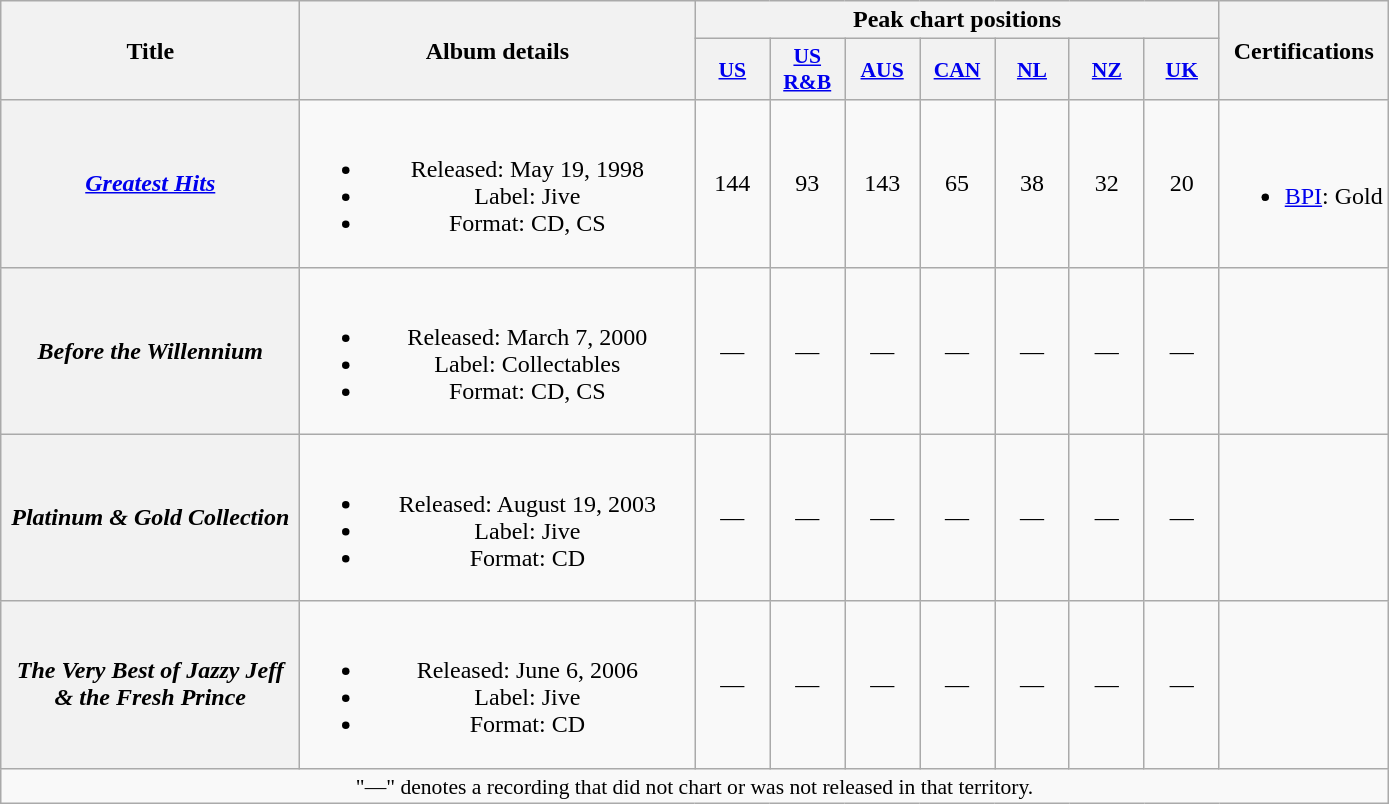<table class="wikitable plainrowheaders" style="text-align:center;" border="1">
<tr>
<th scope="col" rowspan="2" style="width:12em;">Title</th>
<th scope="col" rowspan="2" style="width:16em;">Album details</th>
<th scope="col" colspan="7">Peak chart positions</th>
<th scope="col" rowspan="2">Certifications</th>
</tr>
<tr>
<th scope="col" style="width:3em;font-size:90%;"><a href='#'>US</a><br></th>
<th scope="col" style="width:3em;font-size:90%;"><a href='#'>US R&B</a><br></th>
<th scope="col" style="width:3em;font-size:90%;"><a href='#'>AUS</a><br></th>
<th scope="col" style="width:3em;font-size:90%;"><a href='#'>CAN</a><br></th>
<th scope="col" style="width:3em;font-size:90%;"><a href='#'>NL</a><br></th>
<th scope="col" style="width:3em;font-size:90%;"><a href='#'>NZ</a><br></th>
<th scope="col" style="width:3em;font-size:90%;"><a href='#'>UK</a><br></th>
</tr>
<tr>
<th scope="row"><em><a href='#'>Greatest Hits</a></em></th>
<td><br><ul><li>Released: May 19, 1998</li><li>Label: Jive</li><li>Format: CD, CS</li></ul></td>
<td>144</td>
<td>93</td>
<td>143</td>
<td>65</td>
<td>38</td>
<td>32</td>
<td>20</td>
<td><br><ul><li><a href='#'>BPI</a>: Gold</li></ul></td>
</tr>
<tr>
<th scope="row"><em>Before the Willennium</em></th>
<td><br><ul><li>Released: March 7, 2000</li><li>Label: Collectables</li><li>Format: CD, CS</li></ul></td>
<td>—</td>
<td>—</td>
<td>—</td>
<td>—</td>
<td>—</td>
<td>—</td>
<td>—</td>
<td></td>
</tr>
<tr>
<th scope="row"><em>Platinum & Gold Collection</em></th>
<td><br><ul><li>Released: August 19, 2003</li><li>Label: Jive</li><li>Format: CD</li></ul></td>
<td>—</td>
<td>—</td>
<td>—</td>
<td>—</td>
<td>—</td>
<td>—</td>
<td>—</td>
<td></td>
</tr>
<tr>
<th scope="row"><em>The Very Best of Jazzy Jeff & the Fresh Prince</em></th>
<td><br><ul><li>Released: June 6, 2006</li><li>Label: Jive</li><li>Format: CD</li></ul></td>
<td>—</td>
<td>—</td>
<td>—</td>
<td>—</td>
<td>—</td>
<td>—</td>
<td>—</td>
<td></td>
</tr>
<tr>
<td colspan="14" style="font-size:90%">"—" denotes a recording that did not chart or was not released in that territory.</td>
</tr>
</table>
